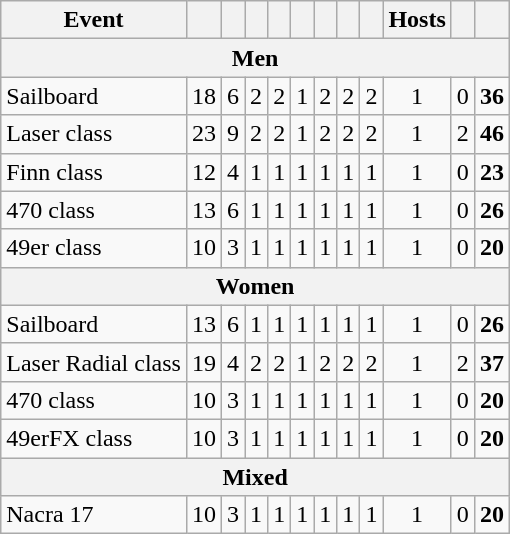<table class="wikitable">
<tr>
<th>Event</th>
<th></th>
<th></th>
<th></th>
<th></th>
<th></th>
<th></th>
<th></th>
<th></th>
<th>Hosts</th>
<th></th>
<th></th>
</tr>
<tr>
<th colspan=12>Men</th>
</tr>
<tr align=center>
<td align=left>Sailboard</td>
<td>18</td>
<td>6</td>
<td>2</td>
<td>2</td>
<td>1</td>
<td>2</td>
<td>2</td>
<td>2</td>
<td>1</td>
<td>0</td>
<td><strong>36</strong></td>
</tr>
<tr align=center>
<td align=left>Laser class</td>
<td>23</td>
<td>9</td>
<td>2</td>
<td>2</td>
<td>1</td>
<td>2</td>
<td>2</td>
<td>2</td>
<td>1</td>
<td>2</td>
<td><strong>46</strong></td>
</tr>
<tr align=center>
<td align=left>Finn class</td>
<td>12</td>
<td>4</td>
<td>1</td>
<td>1</td>
<td>1</td>
<td>1</td>
<td>1</td>
<td>1</td>
<td>1</td>
<td>0</td>
<td><strong>23</strong></td>
</tr>
<tr align=center>
<td align=left>470 class</td>
<td>13</td>
<td>6</td>
<td>1</td>
<td>1</td>
<td>1</td>
<td>1</td>
<td>1</td>
<td>1</td>
<td>1</td>
<td>0</td>
<td><strong>26</strong></td>
</tr>
<tr align=center>
<td align=left>49er class</td>
<td>10</td>
<td>3</td>
<td>1</td>
<td>1</td>
<td>1</td>
<td>1</td>
<td>1</td>
<td>1</td>
<td>1</td>
<td>0</td>
<td><strong>20</strong></td>
</tr>
<tr>
<th colspan=12>Women</th>
</tr>
<tr align=center>
<td align=left>Sailboard</td>
<td>13</td>
<td>6</td>
<td>1</td>
<td>1</td>
<td>1</td>
<td>1</td>
<td>1</td>
<td>1</td>
<td>1</td>
<td>0</td>
<td><strong>26</strong></td>
</tr>
<tr align=center>
<td align=left>Laser Radial class</td>
<td>19</td>
<td>4</td>
<td>2</td>
<td>2</td>
<td>1</td>
<td>2</td>
<td>2</td>
<td>2</td>
<td>1</td>
<td>2</td>
<td><strong>37</strong></td>
</tr>
<tr align=center>
<td align=left>470 class</td>
<td>10</td>
<td>3</td>
<td>1</td>
<td>1</td>
<td>1</td>
<td>1</td>
<td>1</td>
<td>1</td>
<td>1</td>
<td>0</td>
<td><strong>20</strong></td>
</tr>
<tr align=center>
<td align=left>49erFX class</td>
<td>10</td>
<td>3</td>
<td>1</td>
<td>1</td>
<td>1</td>
<td>1</td>
<td>1</td>
<td>1</td>
<td>1</td>
<td>0</td>
<td><strong>20</strong></td>
</tr>
<tr>
<th colspan=12>Mixed</th>
</tr>
<tr align=center>
<td align=left>Nacra 17</td>
<td>10</td>
<td>3</td>
<td>1</td>
<td>1</td>
<td>1</td>
<td>1</td>
<td>1</td>
<td>1</td>
<td>1</td>
<td>0</td>
<td><strong>20</strong></td>
</tr>
</table>
